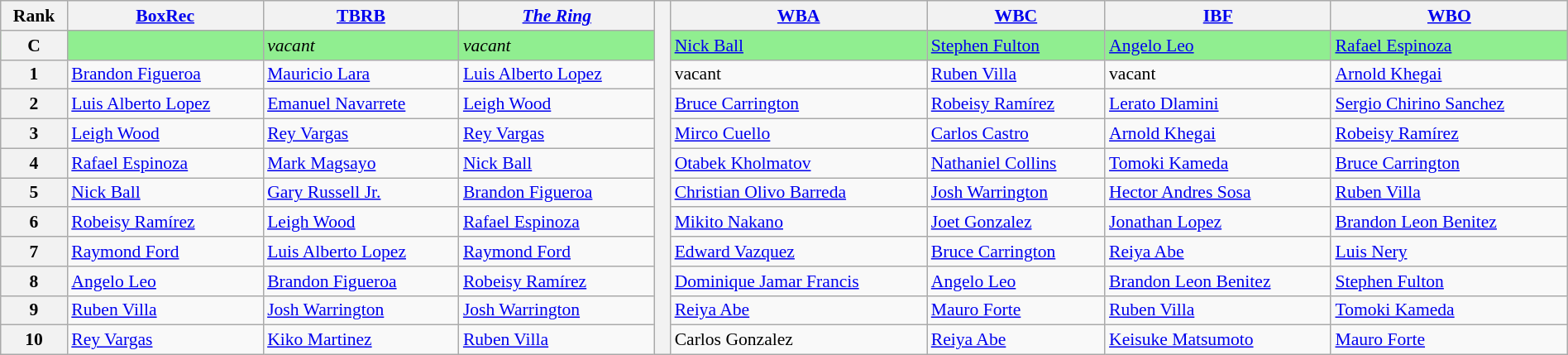<table class="wikitable" style="text-align:left; font-size:90%; width:100%;">
<tr>
<th>Rank</th>
<th><a href='#'>BoxRec</a></th>
<th><a href='#'>TBRB</a></th>
<th><em><a href='#'>The Ring</a></em></th>
<th rowspan="12" style="width:1%;"></th>
<th><a href='#'>WBA</a></th>
<th><a href='#'>WBC</a></th>
<th><a href='#'>IBF</a></th>
<th><a href='#'>WBO</a></th>
</tr>
<tr style="background:lightgreen;">
<th scope="row">C</th>
<td></td>
<td><em>vacant</em></td>
<td><em>vacant</em></td>
<td><a href='#'>Nick Ball</a></td>
<td><a href='#'>Stephen Fulton</a></td>
<td><a href='#'>Angelo Leo</a></td>
<td><a href='#'>Rafael Espinoza</a></td>
</tr>
<tr>
<th scope="row">1</th>
<td><a href='#'>Brandon Figueroa</a></td>
<td><a href='#'>Mauricio Lara</a></td>
<td><a href='#'>Luis Alberto Lopez</a></td>
<td>vacant</td>
<td><a href='#'>Ruben Villa</a></td>
<td>vacant</td>
<td><a href='#'>Arnold Khegai</a></td>
</tr>
<tr>
<th scope="row">2</th>
<td><a href='#'>Luis Alberto Lopez</a></td>
<td><a href='#'>Emanuel Navarrete</a></td>
<td><a href='#'>Leigh Wood</a></td>
<td><a href='#'>Bruce Carrington</a></td>
<td><a href='#'>Robeisy Ramírez</a></td>
<td><a href='#'>Lerato Dlamini</a></td>
<td><a href='#'>Sergio Chirino Sanchez</a></td>
</tr>
<tr>
<th scope="row">3</th>
<td><a href='#'>Leigh Wood</a></td>
<td><a href='#'>Rey Vargas</a></td>
<td><a href='#'>Rey Vargas</a></td>
<td><a href='#'>Mirco Cuello</a></td>
<td><a href='#'>Carlos Castro</a></td>
<td><a href='#'>Arnold Khegai</a></td>
<td><a href='#'>Robeisy Ramírez</a></td>
</tr>
<tr>
<th scope="row">4</th>
<td><a href='#'>Rafael Espinoza</a></td>
<td><a href='#'>Mark Magsayo</a></td>
<td><a href='#'>Nick Ball</a></td>
<td><a href='#'>Otabek Kholmatov</a></td>
<td><a href='#'>Nathaniel Collins</a></td>
<td><a href='#'>Tomoki Kameda</a></td>
<td><a href='#'>Bruce Carrington</a></td>
</tr>
<tr>
<th scope="row">5</th>
<td><a href='#'>Nick Ball</a></td>
<td><a href='#'>Gary Russell Jr.</a></td>
<td><a href='#'>Brandon Figueroa</a></td>
<td><a href='#'>Christian Olivo Barreda</a></td>
<td><a href='#'>Josh Warrington</a></td>
<td><a href='#'>Hector Andres Sosa</a></td>
<td><a href='#'>Ruben Villa</a></td>
</tr>
<tr>
<th scope="row">6</th>
<td><a href='#'>Robeisy Ramírez</a></td>
<td><a href='#'>Leigh Wood</a></td>
<td><a href='#'>Rafael Espinoza</a></td>
<td><a href='#'>Mikito Nakano</a></td>
<td><a href='#'>Joet Gonzalez</a></td>
<td><a href='#'>Jonathan Lopez</a></td>
<td><a href='#'>Brandon Leon Benitez</a></td>
</tr>
<tr>
<th scope="row">7</th>
<td><a href='#'>Raymond Ford</a></td>
<td><a href='#'>Luis Alberto Lopez</a></td>
<td><a href='#'>Raymond Ford</a></td>
<td><a href='#'>Edward Vazquez</a></td>
<td><a href='#'>Bruce Carrington</a></td>
<td><a href='#'>Reiya Abe</a></td>
<td><a href='#'>Luis Nery</a></td>
</tr>
<tr>
<th scope="row">8</th>
<td><a href='#'>Angelo Leo</a></td>
<td><a href='#'>Brandon Figueroa</a></td>
<td><a href='#'>Robeisy Ramírez</a></td>
<td><a href='#'>Dominique Jamar Francis</a></td>
<td><a href='#'>Angelo Leo</a></td>
<td><a href='#'>Brandon Leon Benitez</a></td>
<td><a href='#'>Stephen Fulton</a></td>
</tr>
<tr>
<th scope="row">9</th>
<td><a href='#'>Ruben Villa</a></td>
<td><a href='#'>Josh Warrington</a></td>
<td><a href='#'>Josh Warrington</a></td>
<td><a href='#'>Reiya Abe</a></td>
<td><a href='#'>Mauro Forte</a></td>
<td><a href='#'>Ruben Villa</a></td>
<td><a href='#'>Tomoki Kameda</a></td>
</tr>
<tr>
<th scope="row">10</th>
<td><a href='#'>Rey Vargas</a></td>
<td><a href='#'>Kiko Martinez</a></td>
<td><a href='#'>Ruben Villa</a></td>
<td>Carlos Gonzalez</td>
<td><a href='#'>Reiya Abe</a></td>
<td><a href='#'>Keisuke Matsumoto</a></td>
<td><a href='#'>Mauro Forte</a></td>
</tr>
</table>
